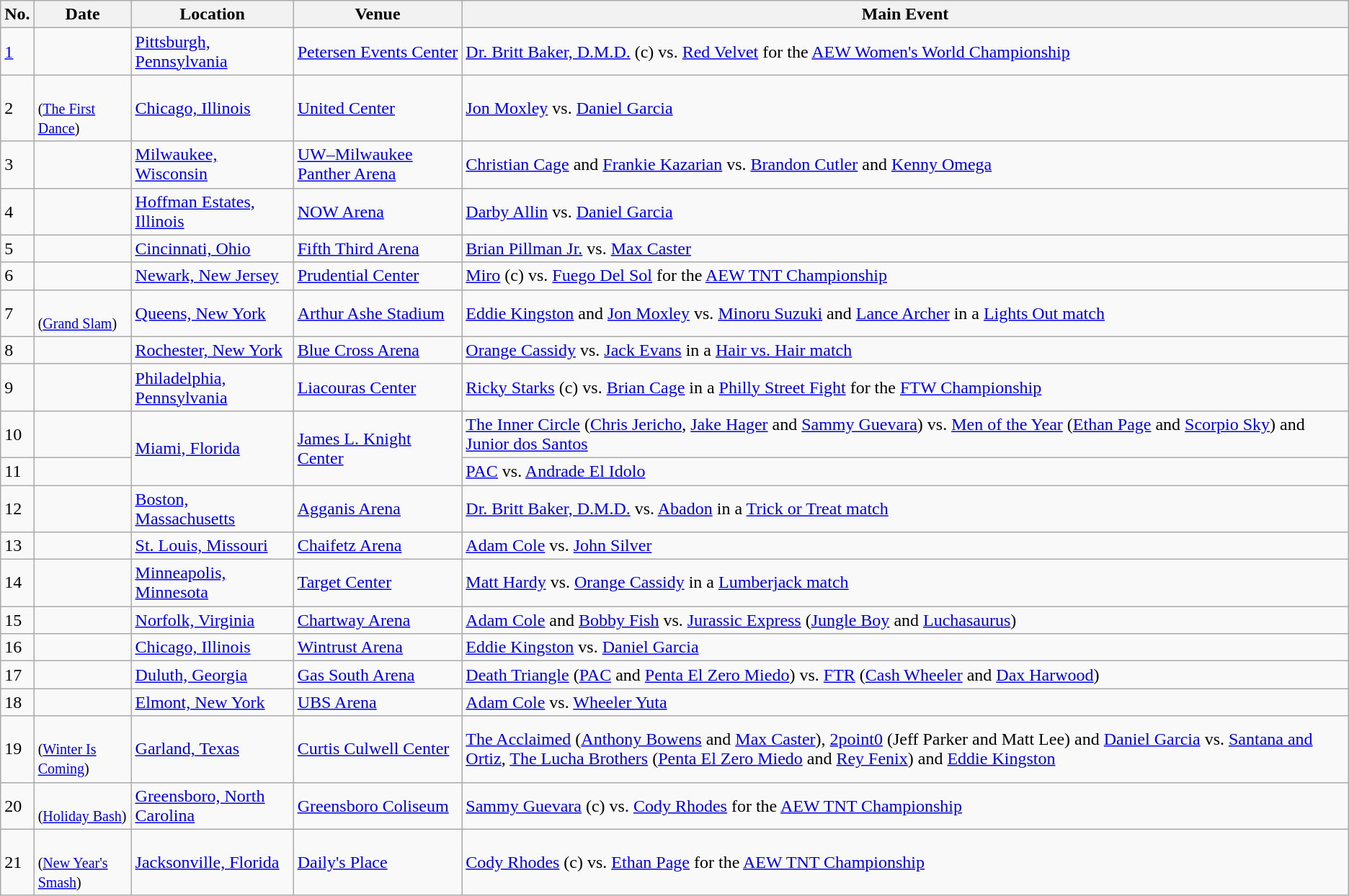<table class="wikitable sortable">
<tr>
<th>No.</th>
<th>Date</th>
<th>Location</th>
<th>Venue</th>
<th>Main Event</th>
</tr>
<tr>
<td><a href='#'>1</a></td>
<td></td>
<td><a href='#'>Pittsburgh, Pennsylvania</a></td>
<td><a href='#'>Petersen Events Center</a></td>
<td><a href='#'>Dr. Britt Baker, D.M.D.</a> (c) vs. <a href='#'>Red Velvet</a> for the <a href='#'>AEW Women's World Championship</a></td>
</tr>
<tr>
<td>2</td>
<td> <br> <small>(<a href='#'>The First Dance</a>)</small></td>
<td><a href='#'>Chicago, Illinois</a></td>
<td><a href='#'>United Center</a></td>
<td><a href='#'>Jon Moxley</a> vs. <a href='#'>Daniel Garcia</a></td>
</tr>
<tr>
<td>3</td>
<td></td>
<td><a href='#'>Milwaukee, Wisconsin</a></td>
<td><a href='#'>UW–Milwaukee Panther Arena</a></td>
<td><a href='#'>Christian Cage</a> and <a href='#'>Frankie Kazarian</a> vs. <a href='#'>Brandon Cutler</a> and <a href='#'>Kenny Omega</a></td>
</tr>
<tr>
<td>4</td>
<td></td>
<td><a href='#'>Hoffman Estates, Illinois</a></td>
<td><a href='#'>NOW Arena</a></td>
<td><a href='#'>Darby Allin</a> vs. <a href='#'>Daniel Garcia</a></td>
</tr>
<tr>
<td>5</td>
<td></td>
<td><a href='#'>Cincinnati, Ohio</a></td>
<td><a href='#'>Fifth Third Arena</a></td>
<td><a href='#'>Brian Pillman Jr.</a> vs. <a href='#'>Max Caster</a></td>
</tr>
<tr>
<td>6</td>
<td></td>
<td><a href='#'>Newark, New Jersey</a></td>
<td><a href='#'>Prudential Center</a></td>
<td><a href='#'>Miro</a> (c) vs. <a href='#'>Fuego Del Sol</a> for the <a href='#'>AEW TNT Championship</a></td>
</tr>
<tr>
<td>7</td>
<td> <br> <small>(<a href='#'>Grand Slam</a>)</small></td>
<td><a href='#'>Queens, New York</a></td>
<td><a href='#'>Arthur Ashe Stadium</a></td>
<td><a href='#'>Eddie Kingston</a> and <a href='#'>Jon Moxley</a> vs. <a href='#'>Minoru Suzuki</a> and <a href='#'>Lance Archer</a> in a <a href='#'>Lights Out match</a></td>
</tr>
<tr>
<td>8</td>
<td></td>
<td><a href='#'>Rochester, New York</a></td>
<td><a href='#'>Blue Cross Arena</a></td>
<td><a href='#'>Orange Cassidy</a> vs. <a href='#'>Jack Evans</a> in a <a href='#'>Hair vs. Hair match</a></td>
</tr>
<tr>
<td>9</td>
<td></td>
<td><a href='#'>Philadelphia, Pennsylvania</a></td>
<td><a href='#'>Liacouras Center</a></td>
<td><a href='#'>Ricky Starks</a> (c) vs. <a href='#'>Brian Cage</a> in a <a href='#'>Philly Street Fight</a> for the <a href='#'>FTW Championship</a></td>
</tr>
<tr>
<td>10</td>
<td></td>
<td rowspan="2"><a href='#'>Miami, Florida</a></td>
<td rowspan="2"><a href='#'>James L. Knight Center</a></td>
<td><a href='#'>The Inner Circle</a> (<a href='#'>Chris Jericho</a>, <a href='#'>Jake Hager</a> and <a href='#'>Sammy Guevara</a>) vs. <a href='#'>Men of the Year</a> (<a href='#'>Ethan Page</a> and <a href='#'>Scorpio Sky</a>) and <a href='#'>Junior dos Santos</a></td>
</tr>
<tr>
<td>11</td>
<td></td>
<td><a href='#'>PAC</a> vs. <a href='#'>Andrade El Idolo</a></td>
</tr>
<tr>
<td>12</td>
<td></td>
<td><a href='#'>Boston, Massachusetts</a></td>
<td><a href='#'>Agganis Arena</a></td>
<td><a href='#'>Dr. Britt Baker, D.M.D.</a> vs. <a href='#'>Abadon</a> in a <a href='#'>Trick or Treat match</a></td>
</tr>
<tr>
<td>13</td>
<td></td>
<td><a href='#'>St. Louis, Missouri</a></td>
<td><a href='#'>Chaifetz Arena</a></td>
<td><a href='#'>Adam Cole</a> vs. <a href='#'>John Silver</a></td>
</tr>
<tr>
<td>14</td>
<td></td>
<td><a href='#'>Minneapolis, Minnesota</a></td>
<td><a href='#'>Target Center</a></td>
<td><a href='#'>Matt Hardy</a> vs. <a href='#'>Orange Cassidy</a> in a <a href='#'>Lumberjack match</a></td>
</tr>
<tr>
<td>15</td>
<td></td>
<td><a href='#'>Norfolk, Virginia</a></td>
<td><a href='#'>Chartway Arena</a></td>
<td><a href='#'>Adam Cole</a> and <a href='#'>Bobby Fish</a> vs. <a href='#'>Jurassic Express</a> (<a href='#'>Jungle Boy</a> and <a href='#'>Luchasaurus</a>)</td>
</tr>
<tr>
<td>16</td>
<td></td>
<td><a href='#'>Chicago, Illinois</a></td>
<td><a href='#'>Wintrust Arena</a></td>
<td><a href='#'>Eddie Kingston</a> vs. <a href='#'>Daniel Garcia</a></td>
</tr>
<tr>
<td>17</td>
<td></td>
<td><a href='#'>Duluth, Georgia</a></td>
<td><a href='#'>Gas South Arena</a></td>
<td><a href='#'>Death Triangle</a> (<a href='#'>PAC</a> and <a href='#'>Penta El Zero Miedo</a>) vs. <a href='#'>FTR</a> (<a href='#'>Cash Wheeler</a> and <a href='#'>Dax Harwood</a>)</td>
</tr>
<tr>
<td>18</td>
<td></td>
<td><a href='#'>Elmont, New York</a></td>
<td><a href='#'>UBS Arena</a></td>
<td><a href='#'>Adam Cole</a> vs. <a href='#'>Wheeler Yuta</a></td>
</tr>
<tr>
<td>19</td>
<td> <br> <small>(<a href='#'>Winter Is Coming</a>)</small></td>
<td><a href='#'>Garland, Texas</a></td>
<td><a href='#'>Curtis Culwell Center</a></td>
<td><a href='#'>The Acclaimed</a> (<a href='#'>Anthony Bowens</a> and <a href='#'>Max Caster</a>), <a href='#'>2point0</a> (Jeff Parker and Matt Lee) and <a href='#'>Daniel Garcia</a> vs. <a href='#'>Santana and Ortiz</a>, <a href='#'>The Lucha Brothers</a> (<a href='#'>Penta El Zero Miedo</a> and <a href='#'>Rey Fenix</a>) and <a href='#'>Eddie Kingston</a></td>
</tr>
<tr>
<td>20</td>
<td> <br> <small>(<a href='#'>Holiday Bash</a>)</small></td>
<td><a href='#'>Greensboro, North Carolina</a></td>
<td><a href='#'>Greensboro Coliseum</a></td>
<td><a href='#'>Sammy Guevara</a> (c) vs. <a href='#'>Cody Rhodes</a> for the <a href='#'>AEW TNT Championship</a></td>
</tr>
<tr>
<td>21</td>
<td> <br> <small>(<a href='#'>New Year's Smash</a>)</small></td>
<td><a href='#'>Jacksonville, Florida</a></td>
<td><a href='#'>Daily's Place</a></td>
<td><a href='#'>Cody Rhodes</a> (c) vs. <a href='#'>Ethan Page</a> for the <a href='#'>AEW TNT Championship</a></td>
</tr>
</table>
